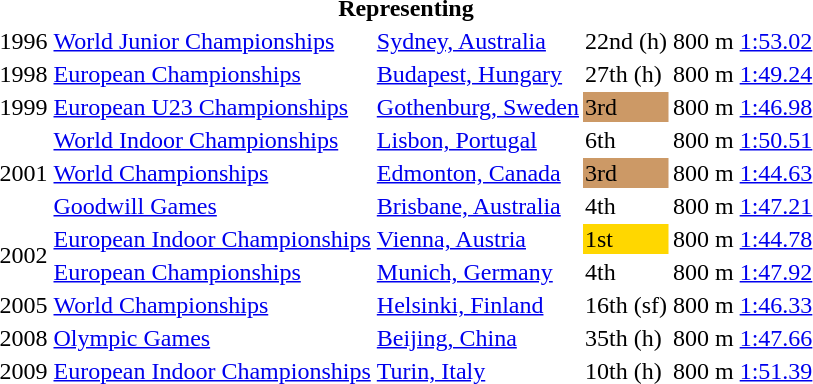<table>
<tr>
<th colspan="6">Representing </th>
</tr>
<tr>
<td>1996</td>
<td><a href='#'>World Junior Championships</a></td>
<td><a href='#'>Sydney, Australia</a></td>
<td>22nd (h)</td>
<td>800 m</td>
<td><a href='#'>1:53.02</a></td>
</tr>
<tr>
<td>1998</td>
<td><a href='#'>European Championships</a></td>
<td><a href='#'>Budapest, Hungary</a></td>
<td>27th (h)</td>
<td>800 m</td>
<td><a href='#'>1:49.24</a></td>
</tr>
<tr>
<td>1999</td>
<td><a href='#'>European U23 Championships</a></td>
<td><a href='#'>Gothenburg, Sweden</a></td>
<td bgcolor=cc9966>3rd</td>
<td>800 m</td>
<td><a href='#'>1:46.98</a></td>
</tr>
<tr>
<td rowspan=3>2001</td>
<td><a href='#'>World Indoor Championships</a></td>
<td><a href='#'>Lisbon, Portugal</a></td>
<td>6th</td>
<td>800 m</td>
<td><a href='#'>1:50.51</a></td>
</tr>
<tr>
<td><a href='#'>World Championships</a></td>
<td><a href='#'>Edmonton, Canada</a></td>
<td bgcolor=cc9966>3rd</td>
<td>800 m</td>
<td><a href='#'>1:44.63</a></td>
</tr>
<tr>
<td><a href='#'>Goodwill Games</a></td>
<td><a href='#'>Brisbane, Australia</a></td>
<td>4th</td>
<td>800 m</td>
<td><a href='#'>1:47.21</a></td>
</tr>
<tr>
<td rowspan=2>2002</td>
<td><a href='#'>European Indoor Championships</a></td>
<td><a href='#'>Vienna, Austria</a></td>
<td bgcolor=gold>1st</td>
<td>800 m</td>
<td><a href='#'>1:44.78</a></td>
</tr>
<tr>
<td><a href='#'>European Championships</a></td>
<td><a href='#'>Munich, Germany</a></td>
<td>4th</td>
<td>800 m</td>
<td><a href='#'>1:47.92</a></td>
</tr>
<tr>
<td>2005</td>
<td><a href='#'>World Championships</a></td>
<td><a href='#'>Helsinki, Finland</a></td>
<td>16th (sf)</td>
<td>800 m</td>
<td><a href='#'>1:46.33</a></td>
</tr>
<tr>
<td>2008</td>
<td><a href='#'>Olympic Games</a></td>
<td><a href='#'>Beijing, China</a></td>
<td>35th (h)</td>
<td>800 m</td>
<td><a href='#'>1:47.66</a></td>
</tr>
<tr>
<td>2009</td>
<td><a href='#'>European Indoor Championships</a></td>
<td><a href='#'>Turin, Italy</a></td>
<td>10th (h)</td>
<td>800 m</td>
<td><a href='#'>1:51.39</a></td>
</tr>
</table>
